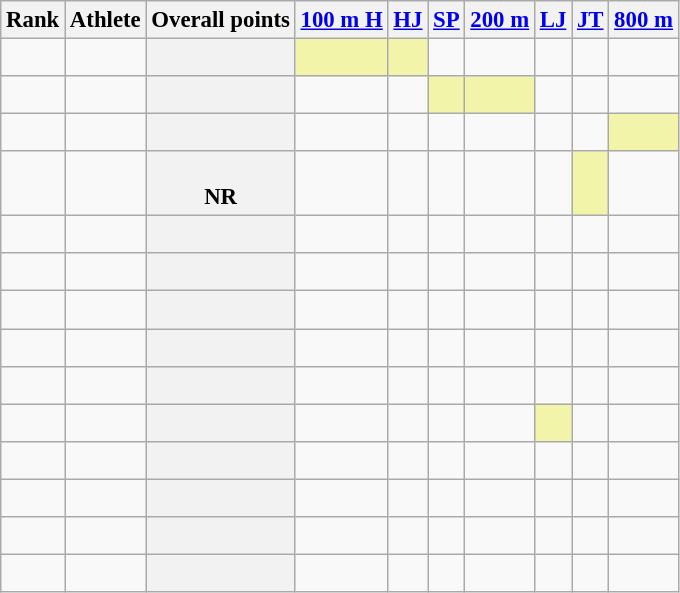<table class="wikitable sortable" style="font-size:95%;">
<tr>
<th>Rank</th>
<th>Athlete</th>
<th>Overall points</th>
<th><a href='#'>100 m H</a></th>
<th><a href='#'>HJ</a></th>
<th><a href='#'>SP</a></th>
<th><a href='#'>200 m</a></th>
<th><a href='#'>LJ</a></th>
<th><a href='#'>JT</a></th>
<th><a href='#'>800 m</a></th>
</tr>
<tr>
<td align=center></td>
<td align=left> <br></td>
<th></th>
<td bgcolor=#F2F5A9></td>
<td bgcolor=#F2F5A9></td>
<td></td>
<td></td>
<td></td>
<td></td>
<td></td>
</tr>
<tr>
<td align=center></td>
<td align=left> <br></td>
<th></th>
<td></td>
<td></td>
<td bgcolor=#F2F5A9></td>
<td bgcolor=#F2F5A9></td>
<td></td>
<td></td>
<td></td>
</tr>
<tr>
<td align=center></td>
<td align=left> <br></td>
<th></th>
<td></td>
<td></td>
<td></td>
<td></td>
<td></td>
<td></td>
<td bgcolor=#F2F5A9></td>
</tr>
<tr>
<td align=center></td>
<td align=left> <br></td>
<th><br>NR</th>
<td></td>
<td></td>
<td></td>
<td></td>
<td></td>
<td bgcolor=#F2F5A9></td>
<td></td>
</tr>
<tr>
<td align=center></td>
<td align=left> <br></td>
<th></th>
<td></td>
<td></td>
<td></td>
<td></td>
<td></td>
<td></td>
<td></td>
</tr>
<tr>
<td align=center></td>
<td align=left> <br></td>
<th></th>
<td></td>
<td></td>
<td></td>
<td></td>
<td></td>
<td></td>
<td></td>
</tr>
<tr>
<td align=center></td>
<td align=left> <br></td>
<th></th>
<td></td>
<td></td>
<td></td>
<td></td>
<td></td>
<td></td>
<td></td>
</tr>
<tr>
<td align=center></td>
<td align=left> <br></td>
<th></th>
<td></td>
<td></td>
<td></td>
<td></td>
<td></td>
<td></td>
<td></td>
</tr>
<tr>
<td align=center></td>
<td align=left> <br></td>
<th></th>
<td></td>
<td></td>
<td></td>
<td></td>
<td></td>
<td></td>
<td></td>
</tr>
<tr>
<td align=center></td>
<td align=left> <br></td>
<th></th>
<td></td>
<td></td>
<td></td>
<td></td>
<td bgcolor=#F2F5A9></td>
<td></td>
<td></td>
</tr>
<tr>
<td align=center></td>
<td align=left> <br></td>
<th></th>
<td></td>
<td></td>
<td></td>
<td></td>
<td></td>
<td></td>
<td></td>
</tr>
<tr>
<td align=center></td>
<td align=left> <br></td>
<th></th>
<td></td>
<td></td>
<td></td>
<td></td>
<td></td>
<td></td>
<td></td>
</tr>
<tr>
<td align=center></td>
<td align=left> <br></td>
<th></th>
<td></td>
<td></td>
<td></td>
<td></td>
<td></td>
<td></td>
<td></td>
</tr>
<tr>
<td align=center></td>
<td align=left> <br></td>
<th></th>
<td></td>
<td></td>
<td></td>
<td></td>
<td></td>
<td></td>
<td></td>
</tr>
</table>
